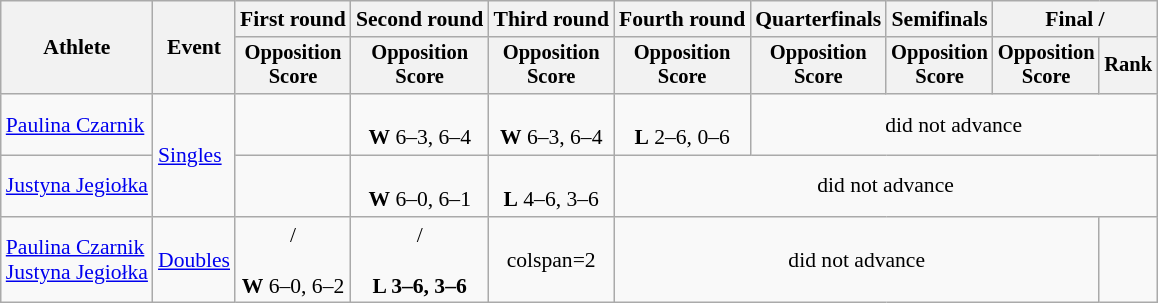<table class=wikitable style="font-size:90%">
<tr>
<th rowspan="2">Athlete</th>
<th rowspan="2">Event</th>
<th>First round</th>
<th>Second round</th>
<th>Third round</th>
<th>Fourth round</th>
<th>Quarterfinals</th>
<th>Semifinals</th>
<th colspan=2>Final / </th>
</tr>
<tr style="font-size:95%">
<th>Opposition<br>Score</th>
<th>Opposition<br>Score</th>
<th>Opposition<br>Score</th>
<th>Opposition<br>Score</th>
<th>Opposition<br>Score</th>
<th>Opposition<br>Score</th>
<th>Opposition<br>Score</th>
<th>Rank</th>
</tr>
<tr align=center>
<td align=left><a href='#'>Paulina Czarnik</a></td>
<td align=left rowspan=2><a href='#'>Singles</a></td>
<td></td>
<td><br><strong>W</strong> 6–3, 6–4</td>
<td><br><strong>W</strong> 6–3, 6–4</td>
<td><br><strong>L</strong> 2–6, 0–6</td>
<td colspan=4>did not advance</td>
</tr>
<tr align=center>
<td align=left><a href='#'>Justyna Jegiołka</a></td>
<td></td>
<td><br><strong>W</strong> 6–0, 6–1</td>
<td><br><strong>L</strong> 4–6, 3–6</td>
<td colspan=5>did not advance</td>
</tr>
<tr align=center>
<td align=left><a href='#'>Paulina Czarnik</a><br><a href='#'>Justyna Jegiołka</a></td>
<td align=left><a href='#'>Doubles</a></td>
<td> / <br><br><strong>W</strong> 6–0, 6–2</td>
<td> / <br><br><strong>L 3–6, 3–6</strong></td>
<td>colspan=2 </td>
<td colspan=4>did not advance</td>
</tr>
</table>
